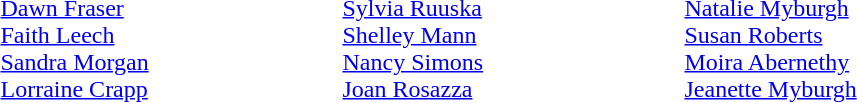<table>
<tr>
<td style="width:14em" valign=top><br><a href='#'>Dawn Fraser</a><br><a href='#'>Faith Leech</a><br><a href='#'>Sandra Morgan</a><br><a href='#'>Lorraine Crapp</a></td>
<td style="width:14em" valign=top><br><a href='#'>Sylvia Ruuska</a><br><a href='#'>Shelley Mann</a><br><a href='#'>Nancy Simons</a><br><a href='#'>Joan Rosazza</a></td>
<td style="width:14em" valign=top><br><a href='#'>Natalie Myburgh</a><br><a href='#'>Susan Roberts</a><br><a href='#'>Moira Abernethy</a><br><a href='#'>Jeanette Myburgh</a></td>
</tr>
</table>
